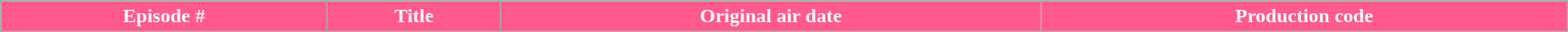<table class="wikitable plainrowheaders" width="100%" style="margin-right: 0;">
<tr>
<th scope="col" style="background-color:#FF5A8C; color:#FFFFFF;">Episode #</th>
<th scope="col" style="background-color:#FF5A8C; color:#FFFFFF;">Title</th>
<th scope="col" style="background-color:#FF5A8C; color:#FFFFFF;">Original air date</th>
<th scope="col" style="background-color:#FF5A8C; color:#FFFFFF;">Production code</th>
</tr>
<tr>
</tr>
</table>
